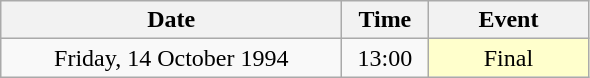<table class = "wikitable" style="text-align:center;">
<tr>
<th width=220>Date</th>
<th width=50>Time</th>
<th width=100>Event</th>
</tr>
<tr>
<td>Friday, 14 October 1994</td>
<td>13:00</td>
<td bgcolor=ffffcc>Final</td>
</tr>
</table>
